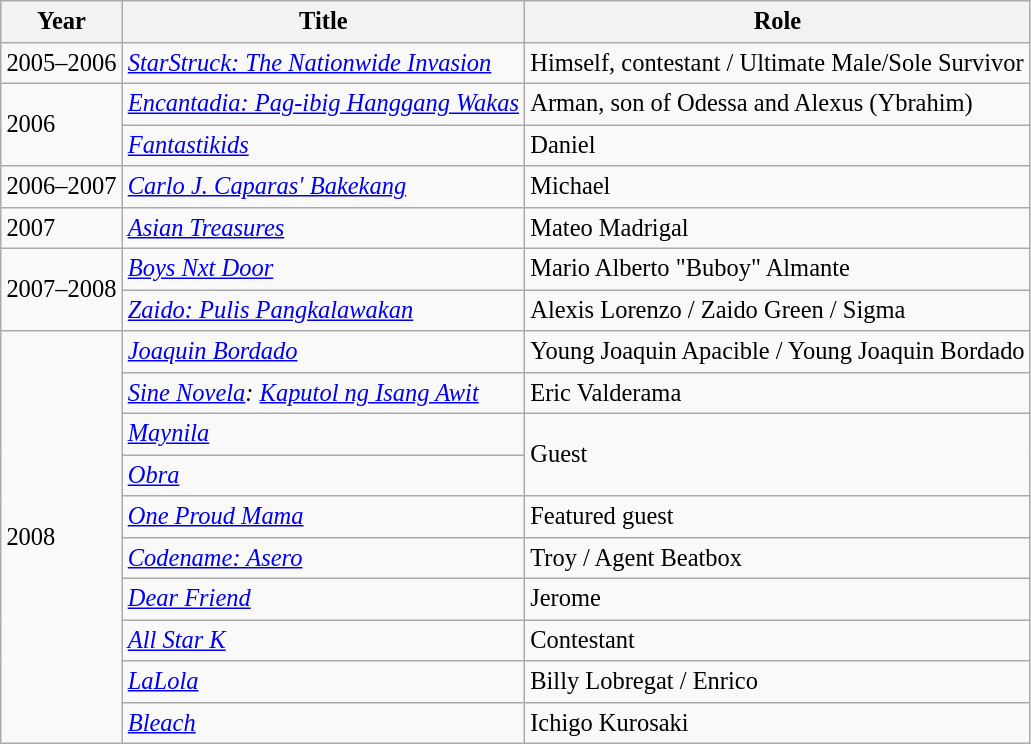<table class="wikitable" style="font-size:102%;">
<tr>
<th>Year</th>
<th>Title</th>
<th>Role</th>
</tr>
<tr>
<td>2005–2006</td>
<td><em><a href='#'>StarStruck: The Nationwide Invasion</a></em></td>
<td>Himself, contestant / Ultimate Male/Sole Survivor</td>
</tr>
<tr>
<td rowspan="2">2006</td>
<td><em><a href='#'>Encantadia: Pag-ibig Hanggang Wakas</a></em></td>
<td>Arman, son of Odessa and Alexus (Ybrahim)</td>
</tr>
<tr>
<td><em><a href='#'>Fantastikids</a></em></td>
<td>Daniel</td>
</tr>
<tr>
<td>2006–2007</td>
<td><em><a href='#'>Carlo J. Caparas' Bakekang</a></em></td>
<td>Michael</td>
</tr>
<tr>
<td>2007</td>
<td><em><a href='#'>Asian Treasures</a></em></td>
<td>Mateo Madrigal</td>
</tr>
<tr>
<td rowspan="2">2007–2008</td>
<td><em><a href='#'>Boys Nxt Door</a></em></td>
<td>Mario Alberto "Buboy" Almante</td>
</tr>
<tr>
<td><em><a href='#'>Zaido: Pulis Pangkalawakan</a></em></td>
<td>Alexis Lorenzo / Zaido Green / Sigma</td>
</tr>
<tr>
<td rowspan="10">2008</td>
<td><em><a href='#'>Joaquin Bordado</a></em></td>
<td>Young Joaquin Apacible / Young Joaquin Bordado</td>
</tr>
<tr>
<td><em><a href='#'>Sine Novela</a>: <a href='#'>Kaputol ng Isang Awit</a></em></td>
<td>Eric Valderama</td>
</tr>
<tr>
<td><em><a href='#'>Maynila</a></em></td>
<td rowspan="2">Guest</td>
</tr>
<tr>
<td><em><a href='#'>Obra</a></em></td>
</tr>
<tr>
<td><em><a href='#'>One Proud Mama</a></em></td>
<td>Featured guest</td>
</tr>
<tr>
<td><em><a href='#'>Codename: Asero</a></em></td>
<td>Troy / Agent Beatbox</td>
</tr>
<tr>
<td><em><a href='#'>Dear Friend</a></em></td>
<td>Jerome</td>
</tr>
<tr>
<td><em><a href='#'>All Star K</a></em></td>
<td>Contestant</td>
</tr>
<tr>
<td><em><a href='#'>LaLola</a></em></td>
<td>Billy Lobregat / Enrico</td>
</tr>
<tr>
<td><em><a href='#'>Bleach</a></em></td>
<td>Ichigo Kurosaki</td>
</tr>
</table>
